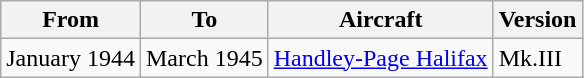<table class="wikitable">
<tr>
<th>From</th>
<th>To</th>
<th>Aircraft</th>
<th>Version</th>
</tr>
<tr>
<td>January 1944</td>
<td>March 1945</td>
<td><a href='#'>Handley-Page Halifax</a></td>
<td>Mk.III</td>
</tr>
</table>
